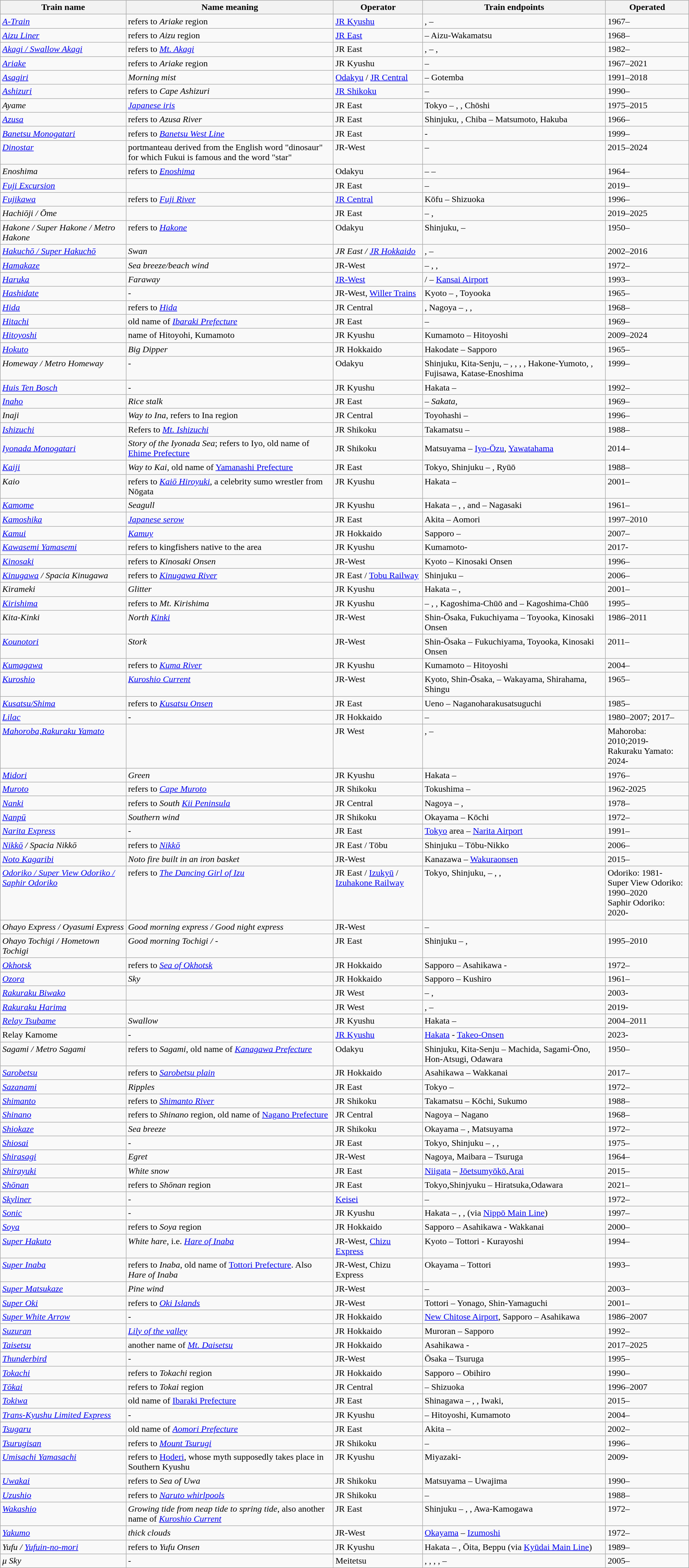<table class="wikitable sortable">
<tr valign="top">
<th>Train name</th>
<th>Name meaning</th>
<th>Operator</th>
<th>Train endpoints</th>
<th>Operated</th>
</tr>
<tr valign="top">
<td><em><a href='#'>A-Train</a></em></td>
<td>refers to <em>Ariake</em> region</td>
<td><a href='#'>JR Kyushu</a></td>
<td>,  – </td>
<td>1967–</td>
</tr>
<tr valign="top">
<td><em><a href='#'>Aizu Liner</a></em></td>
<td>refers to <em>Aizu</em> region</td>
<td><a href='#'>JR East</a></td>
<td> – Aizu-Wakamatsu</td>
<td>1968–</td>
</tr>
<tr valign="top">
<td><em><a href='#'>Akagi / Swallow Akagi</a></em></td>
<td>refers to <em><a href='#'>Mt. Akagi</a></em></td>
<td>JR East</td>
<td>,  – , </td>
<td>1982–</td>
</tr>
<tr valign="top">
<td><em><a href='#'>Ariake</a></em></td>
<td>refers to <em>Ariake</em> region</td>
<td>JR Kyushu</td>
<td> – </td>
<td>1967–2021</td>
</tr>
<tr valign="top">
<td><em><a href='#'>Asagiri</a></em></td>
<td><em>Morning mist</em></td>
<td><a href='#'>Odakyu</a> / <a href='#'>JR Central</a></td>
<td> – Gotemba</td>
<td>1991–2018</td>
</tr>
<tr valign="top">
<td><em><a href='#'>Ashizuri</a></em></td>
<td>refers to <em>Cape Ashizuri</em></td>
<td><a href='#'>JR Shikoku</a></td>
<td> – </td>
<td>1990–</td>
</tr>
<tr valign="top">
<td><em>Ayame</em></td>
<td><em><a href='#'>Japanese iris</a></em></td>
<td>JR East</td>
<td>Tokyo – , , Chōshi</td>
<td>1975–2015</td>
</tr>
<tr valign="top">
<td><em><a href='#'>Azusa</a></em></td>
<td>refers to <em>Azusa River</em></td>
<td>JR East</td>
<td>Shinjuku, , Chiba – Matsumoto, Hakuba</td>
<td>1966–</td>
</tr>
<tr valign="top">
<td><em><a href='#'>Banetsu Monogatari</a></em></td>
<td>refers to <em><a href='#'>Banetsu West Line</a></em></td>
<td>JR East</td>
<td> - </td>
<td>1999–</td>
</tr>
<tr valign="top">
<td><em><a href='#'>Dinostar</a></em></td>
<td>portmanteau derived from the English word "dinosaur" for which Fukui is famous and the word "star"</td>
<td>JR-West</td>
<td> – </td>
<td>2015–2024</td>
</tr>
<tr valign="top">
<td><em>Enoshima</em></td>
<td>refers to <em><a href='#'>Enoshima</a></em></td>
<td>Odakyu</td>
<td> –  – </td>
<td>1964–</td>
</tr>
<tr valign="top">
<td><em><a href='#'>Fuji Excursion</a></em></td>
<td></td>
<td>JR East</td>
<td> – </td>
<td>2019–</td>
</tr>
<tr valign="top">
<td><em><a href='#'>Fujikawa</a></em></td>
<td>refers to <em><a href='#'>Fuji River</a></em></td>
<td><a href='#'>JR Central</a></td>
<td>Kōfu – Shizuoka</td>
<td>1996–</td>
</tr>
<tr valign="top">
<td><em>Hachiōji / Ōme</em></td>
<td></td>
<td>JR East</td>
<td> – ,</td>
<td>2019–2025</td>
</tr>
<tr valign="top">
<td><em>Hakone / Super Hakone / Metro Hakone</em></td>
<td>refers to <em><a href='#'>Hakone</a></em></td>
<td>Odakyu</td>
<td>Shinjuku,  – </td>
<td>1950–</td>
</tr>
<tr valign="top">
<td><em><a href='#'>Hakuchō / Super Hakuchō</a></em></td>
<td><em>Swan</em></td>
<td><em>JR East / <a href='#'>JR Hokkaido</a></em></td>
<td><em>,  – </em></td>
<td>2002–2016</td>
</tr>
<tr valign="top">
<td><em><a href='#'>Hamakaze</a></em></td>
<td><em>Sea breeze/beach wind</em></td>
<td>JR-West</td>
<td> – , , </td>
<td>1972–</td>
</tr>
<tr valign="top">
<td><em><a href='#'>Haruka</a></em></td>
<td><em>Faraway</em></td>
<td><a href='#'>JR-West</a></td>
<td>/ – <a href='#'>Kansai Airport</a></td>
<td>1993–</td>
</tr>
<tr valign="top">
<td><em><a href='#'>Hashidate</a></em></td>
<td>-</td>
<td>JR-West, <a href='#'>Willer Trains</a></td>
<td>Kyoto – , Toyooka</td>
<td>1965–</td>
</tr>
<tr valign="top">
<td><em><a href='#'>Hida</a></em></td>
<td>refers to <em><a href='#'>Hida</a></em></td>
<td>JR Central</td>
<td>, Nagoya – , , </td>
<td>1968–</td>
</tr>
<tr valign="top">
<td><em><a href='#'>Hitachi</a></em></td>
<td>old name of <em><a href='#'>Ibaraki Prefecture</a></em></td>
<td>JR East</td>
<td><em> – </em></td>
<td>1969–</td>
</tr>
<tr>
<td><em><a href='#'>Hitoyoshi</a></em></td>
<td>name of Hitoyohi, Kumamoto</td>
<td>JR Kyushu</td>
<td>Kumamoto – Hitoyoshi</td>
<td>2009–2024</td>
</tr>
<tr valign="top">
<td><em><a href='#'>Hokuto</a></em></td>
<td><em>Big Dipper</em></td>
<td>JR Hokkaido</td>
<td>Hakodate – Sapporo</td>
<td>1965–</td>
</tr>
<tr valign="top">
<td><em>Homeway / Metro Homeway</em></td>
<td>-</td>
<td>Odakyu</td>
<td>Shinjuku, Kita-Senju,  – , , , , Hakone-Yumoto, , Fujisawa, Katase-Enoshima</td>
<td>1999–</td>
</tr>
<tr valign="top">
<td><em><a href='#'>Huis Ten Bosch</a></em></td>
<td>-</td>
<td>JR Kyushu</td>
<td>Hakata – </td>
<td>1992–</td>
</tr>
<tr valign="top">
<td><em><a href='#'>Inaho</a></em></td>
<td><em>Rice stalk</em></td>
<td>JR East</td>
<td><em> – Sakata, </em></td>
<td>1969–</td>
</tr>
<tr valign="top">
<td><em>Inaji</em></td>
<td><em>Way to Ina</em>, refers to Ina region</td>
<td>JR Central</td>
<td>Toyohashi – </td>
<td>1996–</td>
</tr>
<tr valign="top">
<td><em><a href='#'>Ishizuchi</a></em></td>
<td>Refers to <em><a href='#'>Mt. Ishizuchi</a></em></td>
<td>JR Shikoku</td>
<td>Takamatsu – </td>
<td>1988–</td>
</tr>
<tr>
<td><em><a href='#'>Iyonada Monogatari</a></em></td>
<td><em>Story of the Iyonada Sea</em>; refers to Iyo, old name of <a href='#'>Ehime Prefecture</a></td>
<td>JR Shikoku</td>
<td>Matsuyama – <a href='#'>Iyo-Ōzu</a>, <a href='#'>Yawatahama</a></td>
<td>2014–</td>
</tr>
<tr valign="top">
<td><em><a href='#'>Kaiji</a></em></td>
<td><em>Way to Kai</em>, old name of <a href='#'>Yamanashi Prefecture</a></td>
<td>JR East</td>
<td>Tokyo, Shinjuku – , Ryūō</td>
<td>1988–</td>
</tr>
<tr valign="top">
<td><em>Kaio</em></td>
<td>refers to <em><a href='#'>Kaiō Hiroyuki</a></em>, a celebrity sumo wrestler from Nōgata</td>
<td>JR Kyushu</td>
<td>Hakata – </td>
<td>2001–</td>
</tr>
<tr valign="top">
<td><em><a href='#'>Kamome</a></em></td>
<td><em>Seagull</em></td>
<td>JR Kyushu</td>
<td>Hakata – , ,  and  – Nagasaki</td>
<td>1961–</td>
</tr>
<tr valign="top">
<td><em><a href='#'>Kamoshika</a></em></td>
<td><em><a href='#'>Japanese serow</a></em></td>
<td>JR East</td>
<td>Akita – Aomori</td>
<td>1997–2010</td>
</tr>
<tr valign="top">
<td><em><a href='#'>Kamui</a></em></td>
<td><em><a href='#'>Kamuy</a></em></td>
<td>JR Hokkaido</td>
<td>Sapporo – </td>
<td>2007–</td>
</tr>
<tr valign="top">
<td><em><a href='#'>Kawasemi Yamasemi</a></em></td>
<td>refers to kingfishers native to the area</td>
<td>JR Kyushu</td>
<td>Kumamoto-</td>
<td>2017-</td>
</tr>
<tr valign="top">
<td><em><a href='#'>Kinosaki</a></em></td>
<td>refers to <em>Kinosaki Onsen</em></td>
<td>JR-West</td>
<td>Kyoto – Kinosaki Onsen</td>
<td>1996–</td>
</tr>
<tr valign="top">
<td><em><a href='#'>Kinugawa</a> / Spacia Kinugawa</em></td>
<td>refers to <em><a href='#'>Kinugawa River</a></em></td>
<td>JR East / <a href='#'>Tobu Railway</a></td>
<td>Shinjuku – </td>
<td>2006–</td>
</tr>
<tr valign="top">
<td><em>Kirameki</em></td>
<td><em>Glitter</em></td>
<td>JR Kyushu</td>
<td>Hakata – , </td>
<td>2001–</td>
</tr>
<tr valign="top">
<td><em><a href='#'>Kirishima</a></em></td>
<td>refers to <em>Mt. Kirishima</em></td>
<td>JR Kyushu</td>
<td> – , , Kagoshima-Chūō and  – Kagoshima-Chūō</td>
<td>1995–</td>
</tr>
<tr valign="top">
<td><em>Kita-Kinki</em></td>
<td><em>North <a href='#'>Kinki</a></em></td>
<td>JR-West</td>
<td>Shin-Ōsaka, Fukuchiyama – Toyooka, Kinosaki Onsen</td>
<td>1986–2011</td>
</tr>
<tr valign="top">
<td><em><a href='#'>Kounotori</a></em></td>
<td><em>Stork</em></td>
<td>JR-West</td>
<td>Shin-Ōsaka – Fukuchiyama, Toyooka, Kinosaki Onsen</td>
<td>2011–</td>
</tr>
<tr valign="top">
<td><em><a href='#'>Kumagawa</a></em></td>
<td>refers to <em><a href='#'>Kuma River</a></em></td>
<td>JR Kyushu</td>
<td>Kumamoto – Hitoyoshi</td>
<td>2004–</td>
</tr>
<tr valign="top">
<td><em><a href='#'>Kuroshio</a></em></td>
<td><em><a href='#'>Kuroshio Current</a></em></td>
<td>JR-West</td>
<td>Kyoto, Shin-Ōsaka,  – Wakayama, Shirahama, Shingu</td>
<td>1965–</td>
</tr>
<tr valign="top">
<td><em><a href='#'>Kusatsu/Shima</a></em></td>
<td>refers to <em><a href='#'>Kusatsu Onsen</a></em></td>
<td>JR East</td>
<td>Ueno – Naganoharakusatsuguchi</td>
<td>1985–</td>
</tr>
<tr valign="top">
<td><em><a href='#'>Lilac</a></em></td>
<td>-</td>
<td>JR Hokkaido</td>
<td> – </td>
<td>1980–2007; 2017–</td>
</tr>
<tr valign="top">
<td><em><a href='#'>Mahoroba,Rakuraku Yamato</a></em></td>
<td></td>
<td>JR West</td>
<td>, – </td>
<td>Mahoroba: 2010;2019-<br>Rakuraku Yamato: 2024-</td>
</tr>
<tr valign="top">
<td><em><a href='#'>Midori</a></em></td>
<td><em>Green</em></td>
<td>JR Kyushu</td>
<td>Hakata – </td>
<td>1976–</td>
</tr>
<tr valign="top">
<td><em><a href='#'>Muroto</a></em></td>
<td>refers to <em><a href='#'>Cape Muroto</a></em></td>
<td>JR Shikoku</td>
<td>Tokushima – </td>
<td>1962-2025</td>
</tr>
<tr valign="top">
<td><em><a href='#'>Nanki</a></em></td>
<td>refers to <em>South <a href='#'>Kii Peninsula</a></em></td>
<td>JR Central</td>
<td>Nagoya – , </td>
<td>1978–</td>
</tr>
<tr valign="top">
<td><em><a href='#'>Nanpū</a></em></td>
<td><em>Southern wind</em></td>
<td>JR Shikoku</td>
<td>Okayama – Kōchi</td>
<td>1972–</td>
</tr>
<tr valign="top">
<td><em><a href='#'>Narita Express</a></em></td>
<td>-</td>
<td>JR East</td>
<td><a href='#'>Tokyo</a> area – <a href='#'>Narita Airport</a></td>
<td>1991–</td>
</tr>
<tr valign="top">
<td><em><a href='#'>Nikkō</a> / Spacia Nikkō</em></td>
<td>refers to <em><a href='#'>Nikkō</a></em></td>
<td>JR East / Tōbu</td>
<td>Shinjuku – Tōbu-Nikko</td>
<td>2006–</td>
</tr>
<tr valign="top">
<td><em><a href='#'>Noto Kagaribi</a></em></td>
<td><em>Noto fire built in an iron basket</em></td>
<td>JR-West</td>
<td>Kanazawa – <a href='#'>Wakuraonsen</a></td>
<td>2015–</td>
</tr>
<tr valign="top">
<td><a href='#'><em>Odoriko / Super View Odoriko / Saphir Odoriko</em></a></td>
<td>refers to <em><a href='#'>The Dancing Girl of Izu</a></em></td>
<td>JR East / <a href='#'>Izukyū</a> / <a href='#'>Izuhakone Railway</a></td>
<td>Tokyo, Shinjuku,  – , , </td>
<td>Odoriko: 1981-<br>Super View Odoriko: 1990–2020<br>Saphir Odoriko: 2020-</td>
</tr>
<tr valign="top">
<td><em>Ohayo Express / Oyasumi Express</em></td>
<td><em>Good morning express / Good night express</em></td>
<td>JR-West</td>
<td> – </td>
<td></td>
</tr>
<tr valign="top">
<td><em>Ohayo Tochigi / Hometown Tochigi</em></td>
<td><em>Good morning Tochigi / - </em></td>
<td>JR East</td>
<td>Shinjuku – , </td>
<td>1995–2010</td>
</tr>
<tr valign="top">
<td><em><a href='#'>Okhotsk</a></em></td>
<td>refers to <em><a href='#'>Sea of Okhotsk</a></em></td>
<td>JR Hokkaido</td>
<td>Sapporo – Asahikawa - </td>
<td>1972–</td>
</tr>
<tr valign="top">
<td><em><a href='#'>Ozora</a></em></td>
<td><em>Sky</em></td>
<td>JR Hokkaido</td>
<td>Sapporo – Kushiro</td>
<td>1961–</td>
</tr>
<tr valign="top">
<td><em><a href='#'>Rakuraku Biwako</a></em></td>
<td></td>
<td>JR West</td>
<td> – ,</td>
<td>2003-</td>
</tr>
<tr valign="top">
<td><em><a href='#'>Rakuraku Harima</a></em></td>
<td></td>
<td>JR West</td>
<td>, – </td>
<td>2019-</td>
</tr>
<tr valign="top">
<td><em><a href='#'>Relay Tsubame</a></em></td>
<td><em>Swallow</em></td>
<td>JR Kyushu</td>
<td>Hakata – </td>
<td>2004–2011</td>
</tr>
<tr>
<td>Relay Kamome</td>
<td>-</td>
<td><a href='#'>JR Kyushu</a></td>
<td><a href='#'>Hakata</a> - <a href='#'>Takeo-Onsen</a></td>
<td>2023-</td>
</tr>
<tr valign="top">
<td><em>Sagami / Metro Sagami</em></td>
<td>refers to <em>Sagami</em>, old name of <em><a href='#'>Kanagawa Prefecture</a></em></td>
<td>Odakyu</td>
<td>Shinjuku, Kita-Senju – Machida, Sagami-Ōno, Hon-Atsugi, Odawara</td>
<td>1950–</td>
</tr>
<tr valign="top">
<td><em><a href='#'>Sarobetsu</a></em></td>
<td>refers to <em><a href='#'>Sarobetsu plain</a></em></td>
<td>JR Hokkaido</td>
<td>Asahikawa – Wakkanai</td>
<td>2017–</td>
</tr>
<tr valign="top">
<td><em><a href='#'>Sazanami</a></em></td>
<td><em>Ripples</em></td>
<td>JR East</td>
<td>Tokyo – </td>
<td>1972–</td>
</tr>
<tr valign="top">
<td><em><a href='#'>Shimanto</a></em></td>
<td>refers to <em><a href='#'>Shimanto River</a></em></td>
<td>JR Shikoku</td>
<td>Takamatsu – Kōchi, Sukumo</td>
<td>1988–</td>
</tr>
<tr valign="top">
<td><em><a href='#'>Shinano</a></em></td>
<td>refers to <em>Shinano</em> region, old name of <a href='#'>Nagano Prefecture</a></td>
<td>JR Central</td>
<td>Nagoya – Nagano</td>
<td>1968–</td>
</tr>
<tr valign="top">
<td><em><a href='#'>Shiokaze</a></em></td>
<td><em>Sea breeze</em></td>
<td>JR Shikoku</td>
<td>Okayama – , Matsuyama</td>
<td>1972–</td>
</tr>
<tr valign="top">
<td><em><a href='#'>Shiosai</a></em></td>
<td>-</td>
<td>JR East</td>
<td>Tokyo, Shinjuku – , , </td>
<td>1975–</td>
</tr>
<tr valign="top">
<td><em><a href='#'>Shirasagi</a></em></td>
<td><em>Egret</em></td>
<td>JR-West</td>
<td>Nagoya, Maibara – Tsuruga</td>
<td>1964–</td>
</tr>
<tr valign="top">
<td><em><a href='#'>Shirayuki</a></em></td>
<td><em>White snow</em></td>
<td>JR East</td>
<td><a href='#'>Niigata</a> – <a href='#'>Jōetsumyōkō</a>,<a href='#'>Arai</a></td>
<td>2015–</td>
</tr>
<tr valign="top">
<td><em><a href='#'>Shōnan</a></em></td>
<td>refers to <em>Shōnan</em> region</td>
<td>JR East</td>
<td>Tokyo,Shinjyuku – Hiratsuka,Odawara</td>
<td>2021–</td>
</tr>
<tr valign="top">
<td><em><a href='#'>Skyliner</a></em></td>
<td>-</td>
<td><a href='#'>Keisei</a></td>
<td> – </td>
<td>1972–</td>
</tr>
<tr valign="top">
<td><em><a href='#'>Sonic</a></em></td>
<td>-</td>
<td>JR Kyushu</td>
<td>Hakata – , ,  (via <a href='#'>Nippō Main Line</a>)</td>
<td>1997–</td>
</tr>
<tr valign="top">
<td><em><a href='#'>Soya</a></em></td>
<td>refers to <em>Soya</em> region</td>
<td>JR Hokkaido</td>
<td>Sapporo – Asahikawa - Wakkanai</td>
<td>2000–</td>
</tr>
<tr valign="top">
<td><em><a href='#'>Super Hakuto</a></em></td>
<td><em>White hare</em>, i.e. <em><a href='#'>Hare of Inaba</a></em></td>
<td>JR-West, <a href='#'>Chizu Express</a></td>
<td>Kyoto – Tottori - Kurayoshi</td>
<td>1994–</td>
</tr>
<tr valign="top">
<td><em><a href='#'>Super Inaba</a></em></td>
<td>refers to <em>Inaba</em>, old name of <a href='#'>Tottori Prefecture</a>. Also <em>Hare of Inaba</em></td>
<td>JR-West, Chizu Express</td>
<td>Okayama – Tottori</td>
<td>1993–</td>
</tr>
<tr valign="top">
<td><em><a href='#'>Super Matsukaze</a></em></td>
<td><em>Pine wind</em></td>
<td>JR-West</td>
<td> – </td>
<td>2003–</td>
</tr>
<tr valign="top">
<td><em><a href='#'>Super Oki</a></em></td>
<td>refers to <em><a href='#'>Oki Islands</a></em></td>
<td>JR-West</td>
<td>Tottori – Yonago, Shin-Yamaguchi</td>
<td>2001–</td>
</tr>
<tr valign="top">
<td><em><a href='#'>Super White Arrow</a></em></td>
<td>-</td>
<td>JR Hokkaido</td>
<td><a href='#'>New Chitose Airport</a>, Sapporo – Asahikawa</td>
<td>1986–2007</td>
</tr>
<tr valign="top">
<td><em><a href='#'>Suzuran</a></em></td>
<td><em><a href='#'>Lily of the valley</a></em></td>
<td>JR Hokkaido</td>
<td>Muroran – Sapporo</td>
<td>1992–</td>
</tr>
<tr valign="top">
<td><em><a href='#'>Taisetsu</a></em></td>
<td>another name of <em><a href='#'>Mt. Daisetsu</a></em></td>
<td>JR Hokkaido</td>
<td>Asahikawa - </td>
<td>2017–2025</td>
</tr>
<tr valign="top">
<td><em><a href='#'>Thunderbird</a></em></td>
<td>-</td>
<td>JR-West</td>
<td>Ōsaka – Tsuruga</td>
<td>1995–</td>
</tr>
<tr valign="top">
<td><em><a href='#'>Tokachi</a></em></td>
<td>refers to <em>Tokachi</em> region</td>
<td>JR Hokkaido</td>
<td>Sapporo – Obihiro</td>
<td>1990–</td>
</tr>
<tr valign="top">
<td><em><a href='#'>Tōkai</a></em></td>
<td>refers to <em>Tokai</em> region</td>
<td>JR Central</td>
<td> – Shizuoka</td>
<td>1996–2007</td>
</tr>
<tr valign="top">
<td><em><a href='#'>Tokiwa</a></em></td>
<td>old name of <a href='#'>Ibaraki Prefecture</a></td>
<td>JR East</td>
<td>Shinagawa – , , Iwaki, </td>
<td>2015–</td>
</tr>
<tr valign="top">
<td><em><a href='#'>Trans-Kyushu Limited Express</a></em></td>
<td>-</td>
<td>JR Kyushu</td>
<td> – Hitoyoshi, Kumamoto</td>
<td>2004–</td>
</tr>
<tr valign="top">
<td><em><a href='#'>Tsugaru</a></em></td>
<td>old name of <em><a href='#'>Aomori Prefecture</a></em></td>
<td>JR East</td>
<td>Akita – </td>
<td>2002–</td>
</tr>
<tr valign="top">
<td><em><a href='#'>Tsurugisan</a></em></td>
<td>refers to <em><a href='#'>Mount Tsurugi</a></em></td>
<td>JR Shikoku</td>
<td> – </td>
<td>1996–</td>
</tr>
<tr valign="top">
<td><em><a href='#'>Umisachi Yamasachi</a></em></td>
<td>refers to <a href='#'>Hoderi</a>, whose myth supposedly takes place in Southern Kyushu</td>
<td>JR Kyushu</td>
<td>Miyazaki-</td>
<td>2009-</td>
</tr>
<tr valign="top">
<td><em><a href='#'>Uwakai</a></em></td>
<td>refers to <em>Sea of Uwa</em></td>
<td>JR Shikoku</td>
<td>Matsuyama – Uwajima</td>
<td>1990–</td>
</tr>
<tr valign="top">
<td><em><a href='#'>Uzushio</a></em></td>
<td>refers to <em><a href='#'>Naruto whirlpools</a></em></td>
<td>JR Shikoku</td>
<td> – </td>
<td>1988–</td>
</tr>
<tr valign="top">
<td><em><a href='#'>Wakashio</a></em></td>
<td><em>Growing tide from neap tide to spring tide</em>, also another name of <em><a href='#'>Kuroshio Current</a></em></td>
<td>JR East</td>
<td>Shinjuku – , , Awa-Kamogawa</td>
<td>1972–</td>
</tr>
<tr valign="top">
<td><em><a href='#'>Yakumo</a></em></td>
<td><em>thick clouds</em></td>
<td>JR-West</td>
<td><a href='#'>Okayama</a> – <a href='#'>Izumoshi</a></td>
<td>1972–</td>
</tr>
<tr valign="top">
<td><em>Yufu / <a href='#'>Yufuin-no-mori</a></em></td>
<td>refers to <em>Yufu Onsen</em></td>
<td>JR Kyushu</td>
<td>Hakata – , Ōita, Beppu (via <a href='#'>Kyūdai Main Line</a>)</td>
<td>1989–</td>
</tr>
<tr valign="top">
<td><em>μ Sky</em></td>
<td>-</td>
<td>Meitetsu</td>
<td>, , , ,  – </td>
<td>2005–</td>
</tr>
</table>
